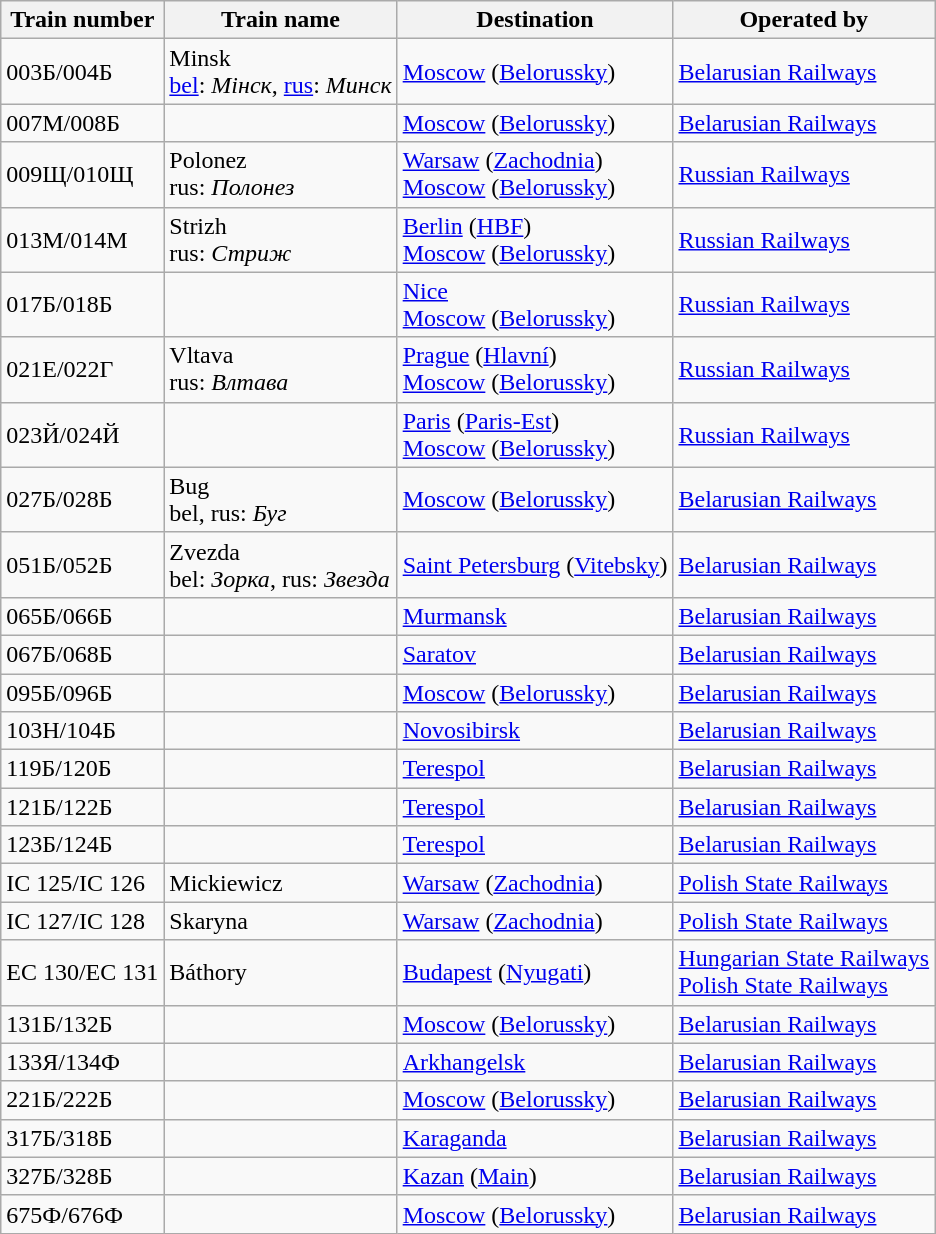<table class="wikitable">
<tr>
<th>Train number</th>
<th>Train name</th>
<th>Destination</th>
<th>Operated by</th>
</tr>
<tr>
<td>003Б/004Б</td>
<td>Minsk <br><a href='#'>bel</a>: <em>Мінск</em>, <a href='#'>rus</a>: <em>Минск</em></td>
<td> <a href='#'>Moscow</a> (<a href='#'>Belorussky</a>)</td>
<td> <a href='#'>Belarusian Railways</a></td>
</tr>
<tr>
<td>007М/008Б</td>
<td></td>
<td> <a href='#'>Moscow</a> (<a href='#'>Belorussky</a>)</td>
<td> <a href='#'>Belarusian Railways</a></td>
</tr>
<tr>
<td>009Щ/010Щ</td>
<td>Polonez <br>rus: <em>Полонез</em></td>
<td> <a href='#'>Warsaw</a> (<a href='#'>Zachodnia</a>)<br> <a href='#'>Moscow</a> (<a href='#'>Belorussky</a>)</td>
<td> <a href='#'>Russian Railways</a></td>
</tr>
<tr>
<td>013М/014М</td>
<td>Strizh <br>rus: <em>Стриж</em></td>
<td> <a href='#'>Berlin</a> (<a href='#'>HBF</a>)<br> <a href='#'>Moscow</a> (<a href='#'>Belorussky</a>)</td>
<td> <a href='#'>Russian Railways</a></td>
</tr>
<tr>
<td>017Б/018Б</td>
<td></td>
<td> <a href='#'>Nice</a><br> <a href='#'>Moscow</a> (<a href='#'>Belorussky</a>)</td>
<td> <a href='#'>Russian Railways</a></td>
</tr>
<tr>
<td>021Е/022Г</td>
<td>Vltava <br>rus: <em>Влтава</em></td>
<td> <a href='#'>Prague</a> (<a href='#'>Hlavní</a>)<br> <a href='#'>Moscow</a> (<a href='#'>Belorussky</a>)</td>
<td> <a href='#'>Russian Railways</a></td>
</tr>
<tr>
<td>023Й/024Й</td>
<td></td>
<td> <a href='#'>Paris</a> (<a href='#'>Paris-Est</a>)<br> <a href='#'>Moscow</a> (<a href='#'>Belorussky</a>)</td>
<td> <a href='#'>Russian Railways</a></td>
</tr>
<tr>
<td>027Б/028Б</td>
<td>Bug <br>bel, rus: <em>Буг</em></td>
<td> <a href='#'>Moscow</a> (<a href='#'>Belorussky</a>)</td>
<td> <a href='#'>Belarusian Railways</a></td>
</tr>
<tr>
<td>051Б/052Б</td>
<td>Zvezda <br>bel: <em>Зорка</em>, rus: <em>Звезда</em></td>
<td> <a href='#'>Saint Petersburg</a> (<a href='#'>Vitebsky</a>)</td>
<td> <a href='#'>Belarusian Railways</a></td>
</tr>
<tr>
<td>065Б/066Б</td>
<td></td>
<td> <a href='#'>Murmansk</a></td>
<td> <a href='#'>Belarusian Railways</a></td>
</tr>
<tr>
<td>067Б/068Б</td>
<td></td>
<td> <a href='#'>Saratov</a></td>
<td> <a href='#'>Belarusian Railways</a></td>
</tr>
<tr>
<td>095Б/096Б</td>
<td></td>
<td> <a href='#'>Moscow</a> (<a href='#'>Belorussky</a>)</td>
<td> <a href='#'>Belarusian Railways</a></td>
</tr>
<tr>
<td>103Н/104Б</td>
<td></td>
<td> <a href='#'>Novosibirsk</a></td>
<td> <a href='#'>Belarusian Railways</a></td>
</tr>
<tr>
<td>119Б/120Б</td>
<td></td>
<td> <a href='#'>Terespol</a></td>
<td> <a href='#'>Belarusian Railways</a></td>
</tr>
<tr>
<td>121Б/122Б</td>
<td></td>
<td> <a href='#'>Terespol</a></td>
<td> <a href='#'>Belarusian Railways</a></td>
</tr>
<tr>
<td>123Б/124Б</td>
<td></td>
<td> <a href='#'>Terespol</a></td>
<td> <a href='#'>Belarusian Railways</a></td>
</tr>
<tr>
<td>IC 125/IC 126</td>
<td>Mickiewicz</td>
<td> <a href='#'>Warsaw</a> (<a href='#'>Zachodnia</a>)</td>
<td> <a href='#'>Polish State Railways</a></td>
</tr>
<tr>
<td>IC 127/IC 128</td>
<td>Skaryna</td>
<td> <a href='#'>Warsaw</a> (<a href='#'>Zachodnia</a>)</td>
<td> <a href='#'>Polish State Railways</a></td>
</tr>
<tr>
<td>EC 130/EC 131</td>
<td>Báthory</td>
<td> <a href='#'>Budapest</a> (<a href='#'>Nyugati</a>)</td>
<td> <a href='#'>Hungarian State Railways</a><br> <a href='#'>Polish State Railways</a></td>
</tr>
<tr>
<td>131Б/132Б</td>
<td></td>
<td> <a href='#'>Moscow</a> (<a href='#'>Belorussky</a>)</td>
<td> <a href='#'>Belarusian Railways</a></td>
</tr>
<tr>
<td>133Я/134Ф</td>
<td></td>
<td> <a href='#'>Arkhangelsk</a></td>
<td> <a href='#'>Belarusian Railways</a></td>
</tr>
<tr>
<td>221Б/222Б</td>
<td></td>
<td> <a href='#'>Moscow</a> (<a href='#'>Belorussky</a>)</td>
<td> <a href='#'>Belarusian Railways</a></td>
</tr>
<tr>
<td>317Б/318Б</td>
<td></td>
<td> <a href='#'>Karaganda</a></td>
<td> <a href='#'>Belarusian Railways</a></td>
</tr>
<tr>
<td>327Б/328Б</td>
<td></td>
<td> <a href='#'>Kazan</a> (<a href='#'>Main</a>)</td>
<td> <a href='#'>Belarusian Railways</a></td>
</tr>
<tr>
<td>675Ф/676Ф</td>
<td></td>
<td> <a href='#'>Moscow</a> (<a href='#'>Belorussky</a>)</td>
<td> <a href='#'>Belarusian Railways</a></td>
</tr>
</table>
